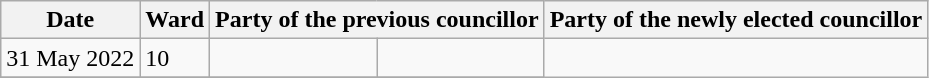<table class="wikitable">
<tr>
<th>Date</th>
<th>Ward</th>
<th colspan=2>Party of the previous councillor</th>
<th colspan=2>Party of the newly elected councillor</th>
</tr>
<tr>
<td>31 May 2022</td>
<td>10</td>
<td></td>
<td></td>
</tr>
<tr>
</tr>
</table>
